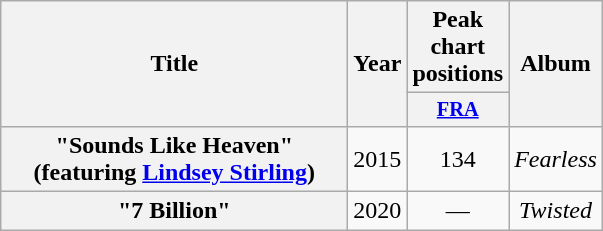<table class="wikitable plainrowheaders" style="text-align:center;">
<tr>
<th scope="col" rowspan="2" style="width:14em;">Title</th>
<th scope="col" rowspan="2" style="width:1em;">Year</th>
<th scope="col">Peak chart positions</th>
<th scope="col" rowspan="2">Album</th>
</tr>
<tr>
<th scope="col" style="width:3em;font-size:85%;"><a href='#'>FRA</a><br></th>
</tr>
<tr>
<th scope="row">"Sounds Like Heaven"<br><span>(featuring <a href='#'>Lindsey Stirling</a>)</span></th>
<td>2015</td>
<td>134</td>
<td><em>Fearless</em></td>
</tr>
<tr>
<th scope="row">"7 Billion"</th>
<td>2020</td>
<td>—</td>
<td><em>Twisted</em></td>
</tr>
</table>
